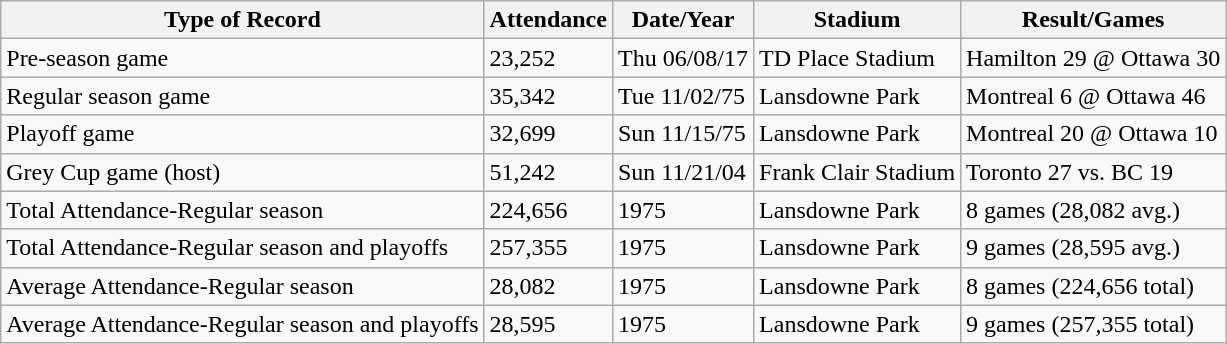<table class="wikitable">
<tr>
<th>Type of Record</th>
<th>Attendance</th>
<th>Date/Year</th>
<th>Stadium</th>
<th>Result/Games</th>
</tr>
<tr>
<td>Pre-season game</td>
<td>23,252</td>
<td>Thu 06/08/17</td>
<td>TD Place Stadium</td>
<td>Hamilton 29 @ Ottawa 30</td>
</tr>
<tr>
<td>Regular season game</td>
<td>35,342</td>
<td>Tue 11/02/75</td>
<td>Lansdowne Park</td>
<td>Montreal 6 @ Ottawa 46</td>
</tr>
<tr>
<td>Playoff game</td>
<td>32,699</td>
<td>Sun 11/15/75</td>
<td>Lansdowne Park</td>
<td>Montreal 20 @ Ottawa 10</td>
</tr>
<tr>
<td>Grey Cup game (host)</td>
<td>51,242</td>
<td>Sun 11/21/04</td>
<td>Frank Clair Stadium</td>
<td>Toronto 27 vs. BC 19</td>
</tr>
<tr>
<td>Total Attendance-Regular season</td>
<td>224,656</td>
<td>1975</td>
<td>Lansdowne Park</td>
<td>8 games (28,082 avg.)</td>
</tr>
<tr>
<td>Total Attendance-Regular season and playoffs</td>
<td>257,355</td>
<td>1975</td>
<td>Lansdowne Park</td>
<td>9 games (28,595 avg.)</td>
</tr>
<tr>
<td>Average Attendance-Regular season</td>
<td>28,082</td>
<td>1975</td>
<td>Lansdowne Park</td>
<td>8 games (224,656 total)</td>
</tr>
<tr>
<td>Average Attendance-Regular season and playoffs</td>
<td>28,595</td>
<td>1975</td>
<td>Lansdowne Park</td>
<td>9 games (257,355 total)</td>
</tr>
</table>
